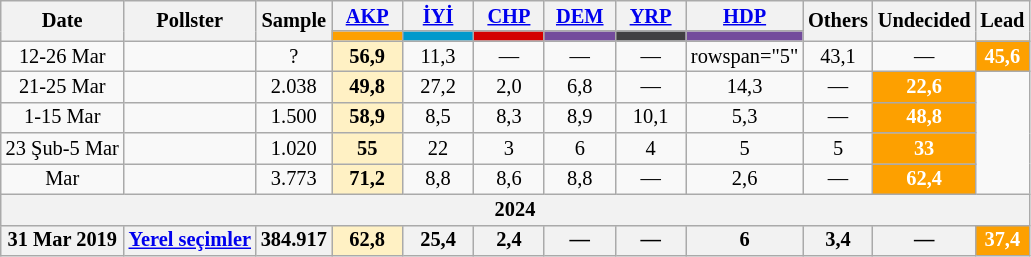<table class="wikitable mw-collapsible" style="text-align:center; font-size:85%; line-height:14px;">
<tr>
<th rowspan="2">Date</th>
<th rowspan="2">Pollster</th>
<th rowspan="2">Sample</th>
<th style="width:3em;"><a href='#'>AKP</a></th>
<th style="width:3em;"><a href='#'>İYİ</a></th>
<th style="width:3em;"><a href='#'>CHP</a></th>
<th style="width:3em;"><a href='#'>DEM</a></th>
<th style="width:3em;"><a href='#'>YRP</a></th>
<th style="width:3em;"><a href='#'>HDP</a></th>
<th rowspan="2">Others</th>
<th rowspan="2">Undecided</th>
<th rowspan="2">Lead</th>
</tr>
<tr>
<th style="background:#fda000;"></th>
<th style="background:#0099cc;"></th>
<th style="background:#d40000;"></th>
<th style="background:#734B9C;"></th>
<th style="background:#414042;"></th>
<th style="background:#734B9C;"></th>
</tr>
<tr>
<td>12-26 Mar</td>
<td></td>
<td>?</td>
<td style="background:#FFF1C4"><strong>56,9</strong></td>
<td>11,3</td>
<td>—</td>
<td>—</td>
<td>—</td>
<td>rowspan="5" </td>
<td>43,1</td>
<td>—</td>
<th style="background:#fda000; color:white;">45,6</th>
</tr>
<tr>
<td>21-25 Mar</td>
<td></td>
<td>2.038</td>
<td style="background:#FFF1C4"><strong>49,8</strong></td>
<td>27,2</td>
<td>2,0</td>
<td>6,8</td>
<td>—</td>
<td>14,3</td>
<td>—</td>
<th style="background:#fda000; color:white;">22,6</th>
</tr>
<tr>
<td>1-15 Mar</td>
<td></td>
<td>1.500</td>
<td style="background:#FFF1C4"><strong>58,9</strong></td>
<td>8,5</td>
<td>8,3</td>
<td>8,9</td>
<td>10,1</td>
<td>5,3</td>
<td>—</td>
<th style="background:#fda000; color:white;">48,8</th>
</tr>
<tr>
<td>23 Şub-5 Mar</td>
<td></td>
<td>1.020</td>
<th style="background:#FFF1C4">55</th>
<td>22</td>
<td>3</td>
<td>6</td>
<td>4</td>
<td>5</td>
<td>5</td>
<th style="background:#fda000; color:white;">33</th>
</tr>
<tr>
<td>Mar</td>
<td></td>
<td>3.773</td>
<th style="background:#FFF1C4">71,2</th>
<td>8,8</td>
<td>8,6</td>
<td>8,8</td>
<td>—</td>
<td>2,6</td>
<td>—</td>
<th style="background:#fda000; color:white;">62,4</th>
</tr>
<tr>
<th colspan="12">2024</th>
</tr>
<tr>
<th>31 Mar 2019</th>
<th><a href='#'>Yerel seçimler</a></th>
<th>384.917</th>
<th style="background:#FFF1C4"><strong>62,8</strong></th>
<th>25,4</th>
<th>2,4</th>
<th>—</th>
<th>—</th>
<th>6</th>
<th>3,4</th>
<th>—</th>
<th style="background:#fda000; color:white;">37,4</th>
</tr>
</table>
